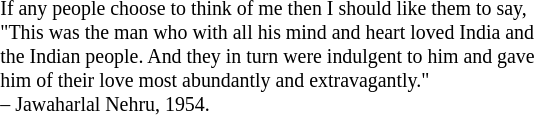<table class="toccolours" style="float: right; margin-left: 0.5em; margin-right: 0.5em; font-size: 83%; background:#white; color:black; width:30em; max-width: 30%;" cellspacing="5">
<tr>
<td style="text-align: left;">If any people choose to think of me then I should like them to say, "This was the man who with all his mind and heart loved India and the Indian people. And they in turn were indulgent to him and gave him of their love most abundantly and extravagantly."<br>– Jawaharlal Nehru, 1954.</td>
</tr>
</table>
